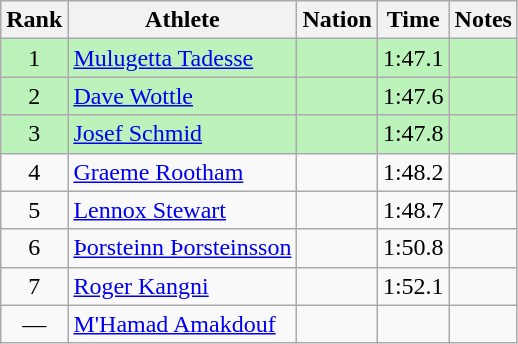<table class="wikitable sortable" style="text-align:center">
<tr>
<th>Rank</th>
<th>Athlete</th>
<th>Nation</th>
<th>Time</th>
<th>Notes</th>
</tr>
<tr style="background:#bbf3bb;">
<td>1</td>
<td align=left><a href='#'>Mulugetta Tadesse</a></td>
<td align=left></td>
<td>1:47.1</td>
<td></td>
</tr>
<tr style="background:#bbf3bb;">
<td>2</td>
<td align=left><a href='#'>Dave Wottle</a></td>
<td align=left></td>
<td>1:47.6</td>
<td></td>
</tr>
<tr style="background:#bbf3bb;">
<td>3</td>
<td align=left><a href='#'>Josef Schmid</a></td>
<td align=left></td>
<td>1:47.8</td>
<td></td>
</tr>
<tr>
<td>4</td>
<td align=left><a href='#'>Graeme Rootham</a></td>
<td align=left></td>
<td>1:48.2</td>
<td></td>
</tr>
<tr>
<td>5</td>
<td align=left><a href='#'>Lennox Stewart</a></td>
<td align=left></td>
<td>1:48.7</td>
<td></td>
</tr>
<tr>
<td>6</td>
<td align=left><a href='#'>Þorsteinn Þorsteinsson</a></td>
<td align=left></td>
<td>1:50.8</td>
<td></td>
</tr>
<tr>
<td>7</td>
<td align=left><a href='#'>Roger Kangni</a></td>
<td align=left></td>
<td>1:52.1</td>
<td></td>
</tr>
<tr>
<td data-sort-value=8>—</td>
<td align=left><a href='#'>M'Hamad Amakdouf</a></td>
<td align=left></td>
<td></td>
<td></td>
</tr>
</table>
